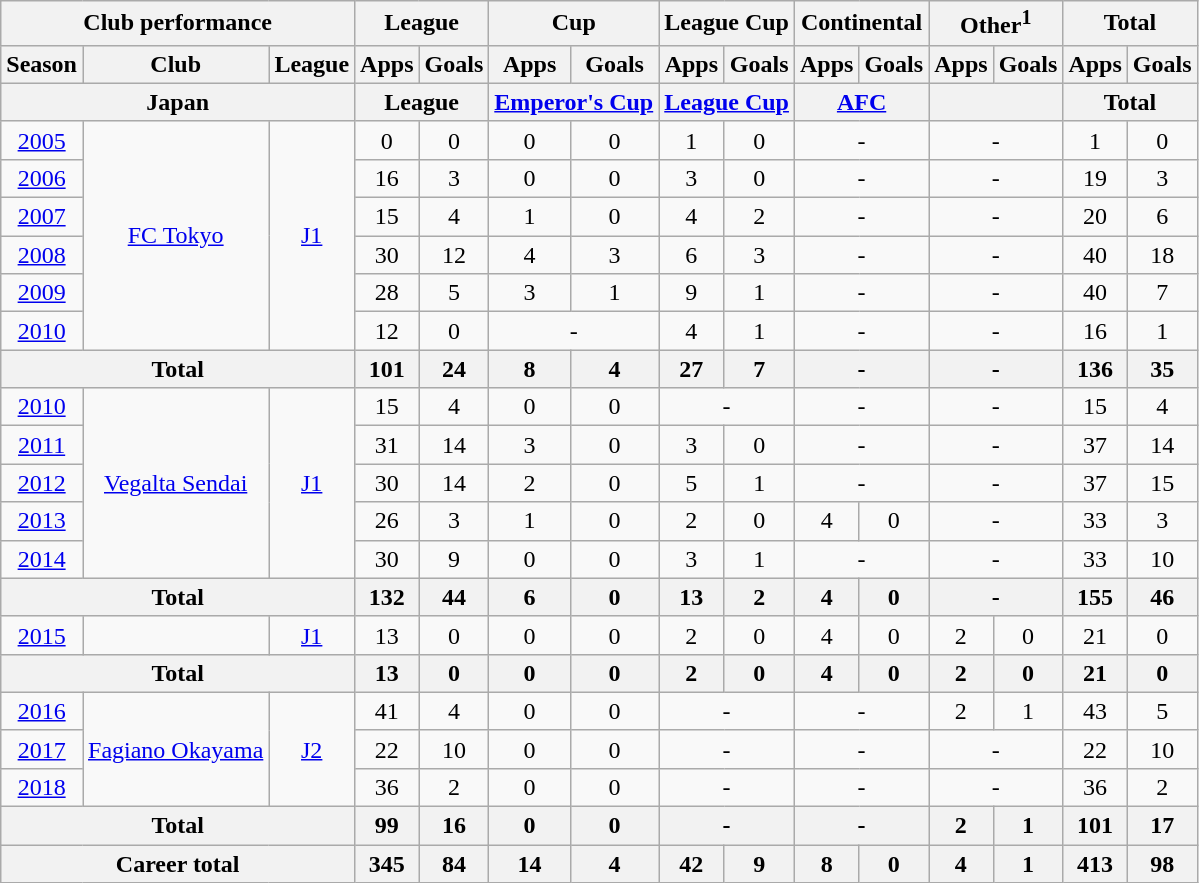<table class="wikitable" style="text-align:center;">
<tr>
<th colspan=3>Club performance</th>
<th colspan=2>League</th>
<th colspan=2>Cup</th>
<th colspan=2>League Cup</th>
<th colspan=2>Continental</th>
<th colspan=2>Other<sup>1</sup></th>
<th colspan=2>Total</th>
</tr>
<tr>
<th>Season</th>
<th>Club</th>
<th>League</th>
<th>Apps</th>
<th>Goals</th>
<th>Apps</th>
<th>Goals</th>
<th>Apps</th>
<th>Goals</th>
<th>Apps</th>
<th>Goals</th>
<th>Apps</th>
<th>Goals</th>
<th>Apps</th>
<th>Goals</th>
</tr>
<tr>
<th colspan=3>Japan</th>
<th colspan=2>League</th>
<th colspan=2><a href='#'>Emperor's Cup</a></th>
<th colspan=2><a href='#'>League Cup</a></th>
<th colspan=2><a href='#'>AFC</a></th>
<th colspan=2></th>
<th colspan=2>Total</th>
</tr>
<tr>
<td><a href='#'>2005</a></td>
<td rowspan="6"><a href='#'>FC Tokyo</a></td>
<td rowspan="6"><a href='#'>J1</a></td>
<td>0</td>
<td>0</td>
<td>0</td>
<td>0</td>
<td>1</td>
<td>0</td>
<td colspan="2">-</td>
<td colspan="2">-</td>
<td>1</td>
<td>0</td>
</tr>
<tr>
<td><a href='#'>2006</a></td>
<td>16</td>
<td>3</td>
<td>0</td>
<td>0</td>
<td>3</td>
<td>0</td>
<td colspan="2">-</td>
<td colspan="2">-</td>
<td>19</td>
<td>3</td>
</tr>
<tr>
<td><a href='#'>2007</a></td>
<td>15</td>
<td>4</td>
<td>1</td>
<td>0</td>
<td>4</td>
<td>2</td>
<td colspan="2">-</td>
<td colspan="2">-</td>
<td>20</td>
<td>6</td>
</tr>
<tr>
<td><a href='#'>2008</a></td>
<td>30</td>
<td>12</td>
<td>4</td>
<td>3</td>
<td>6</td>
<td>3</td>
<td colspan="2">-</td>
<td colspan="2">-</td>
<td>40</td>
<td>18</td>
</tr>
<tr>
<td><a href='#'>2009</a></td>
<td>28</td>
<td>5</td>
<td>3</td>
<td>1</td>
<td>9</td>
<td>1</td>
<td colspan="2">-</td>
<td colspan="2">-</td>
<td>40</td>
<td>7</td>
</tr>
<tr>
<td><a href='#'>2010</a></td>
<td>12</td>
<td>0</td>
<td colspan="2">-</td>
<td>4</td>
<td>1</td>
<td colspan="2">-</td>
<td colspan="2">-</td>
<td>16</td>
<td>1</td>
</tr>
<tr>
<th colspan=3>Total</th>
<th>101</th>
<th>24</th>
<th>8</th>
<th>4</th>
<th>27</th>
<th>7</th>
<th colspan="2">-</th>
<th colspan="2">-</th>
<th>136</th>
<th>35</th>
</tr>
<tr>
<td><a href='#'>2010</a></td>
<td rowspan="5"><a href='#'>Vegalta Sendai</a></td>
<td rowspan="5"><a href='#'>J1</a></td>
<td>15</td>
<td>4</td>
<td>0</td>
<td>0</td>
<td colspan="2">-</td>
<td colspan="2">-</td>
<td colspan="2">-</td>
<td>15</td>
<td>4</td>
</tr>
<tr>
<td><a href='#'>2011</a></td>
<td>31</td>
<td>14</td>
<td>3</td>
<td>0</td>
<td>3</td>
<td>0</td>
<td colspan="2">-</td>
<td colspan="2">-</td>
<td>37</td>
<td>14</td>
</tr>
<tr>
<td><a href='#'>2012</a></td>
<td>30</td>
<td>14</td>
<td>2</td>
<td>0</td>
<td>5</td>
<td>1</td>
<td colspan="2">-</td>
<td colspan="2">-</td>
<td>37</td>
<td>15</td>
</tr>
<tr>
<td><a href='#'>2013</a></td>
<td>26</td>
<td>3</td>
<td>1</td>
<td>0</td>
<td>2</td>
<td>0</td>
<td>4</td>
<td>0</td>
<td colspan="2">-</td>
<td>33</td>
<td>3</td>
</tr>
<tr>
<td><a href='#'>2014</a></td>
<td>30</td>
<td>9</td>
<td>0</td>
<td>0</td>
<td>3</td>
<td>1</td>
<td colspan="2">-</td>
<td colspan="2">-</td>
<td>33</td>
<td>10</td>
</tr>
<tr>
<th colspan=3>Total</th>
<th>132</th>
<th>44</th>
<th>6</th>
<th>0</th>
<th>13</th>
<th>2</th>
<th>4</th>
<th>0</th>
<th colspan="2">-</th>
<th>155</th>
<th>46</th>
</tr>
<tr>
<td><a href='#'>2015</a></td>
<td rowspan="1"></td>
<td rowspan="1"><a href='#'>J1</a></td>
<td>13</td>
<td>0</td>
<td>0</td>
<td>0</td>
<td>2</td>
<td>0</td>
<td>4</td>
<td>0</td>
<td>2</td>
<td>0</td>
<td>21</td>
<td>0</td>
</tr>
<tr>
<th colspan=3>Total</th>
<th>13</th>
<th>0</th>
<th>0</th>
<th>0</th>
<th>2</th>
<th>0</th>
<th>4</th>
<th>0</th>
<th>2</th>
<th>0</th>
<th>21</th>
<th>0</th>
</tr>
<tr>
<td><a href='#'>2016</a></td>
<td rowspan="3"><a href='#'>Fagiano Okayama</a></td>
<td rowspan="3"><a href='#'>J2</a></td>
<td>41</td>
<td>4</td>
<td>0</td>
<td>0</td>
<td colspan="2">-</td>
<td colspan="2">-</td>
<td>2</td>
<td>1</td>
<td>43</td>
<td>5</td>
</tr>
<tr>
<td><a href='#'>2017</a></td>
<td>22</td>
<td>10</td>
<td>0</td>
<td>0</td>
<td colspan="2">-</td>
<td colspan="2">-</td>
<td colspan="2">-</td>
<td>22</td>
<td>10</td>
</tr>
<tr>
<td><a href='#'>2018</a></td>
<td>36</td>
<td>2</td>
<td>0</td>
<td>0</td>
<td colspan="2">-</td>
<td colspan="2">-</td>
<td colspan="2">-</td>
<td>36</td>
<td>2</td>
</tr>
<tr>
<th colspan=3>Total</th>
<th>99</th>
<th>16</th>
<th>0</th>
<th>0</th>
<th colspan="2">-</th>
<th colspan="2">-</th>
<th>2</th>
<th>1</th>
<th>101</th>
<th>17</th>
</tr>
<tr>
<th colspan=3>Career total</th>
<th>345</th>
<th>84</th>
<th>14</th>
<th>4</th>
<th>42</th>
<th>9</th>
<th>8</th>
<th>0</th>
<th>4</th>
<th>1</th>
<th>413</th>
<th>98</th>
</tr>
</table>
